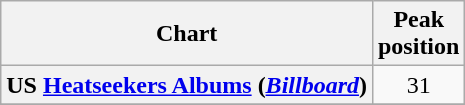<table class="wikitable plainrowheaders sortable" style="text-align:center;" border="1">
<tr>
<th scope="col">Chart</th>
<th scope="col">Peak<br>position</th>
</tr>
<tr>
<th scope="row">US <a href='#'>Heatseekers Albums</a> (<em><a href='#'>Billboard</a></em>)</th>
<td>31</td>
</tr>
<tr>
</tr>
</table>
